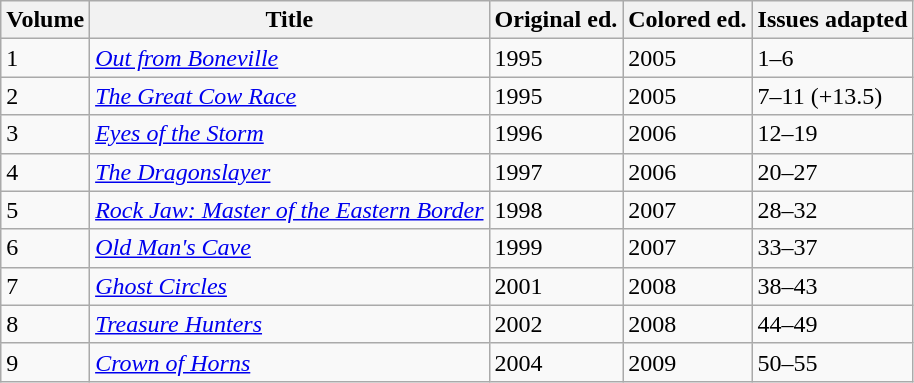<table class="wikitable">
<tr>
<th scope="col">Volume</th>
<th scope="col">Title</th>
<th scope="col">Original ed.</th>
<th scope="col">Colored ed.</th>
<th scope="col">Issues adapted</th>
</tr>
<tr>
<td>1</td>
<td scope="row"><em><a href='#'>Out from Boneville</a></em></td>
<td>1995</td>
<td>2005</td>
<td>1–6</td>
</tr>
<tr>
<td>2</td>
<td scope="row"><em><a href='#'>The Great Cow Race</a></em></td>
<td>1995</td>
<td>2005</td>
<td>7–11 (+13.5)</td>
</tr>
<tr>
<td>3</td>
<td scope="row"><em><a href='#'>Eyes of the Storm</a></em></td>
<td>1996</td>
<td>2006</td>
<td>12–19</td>
</tr>
<tr>
<td>4</td>
<td scope="row"><em><a href='#'>The Dragonslayer</a></em></td>
<td>1997</td>
<td>2006</td>
<td>20–27</td>
</tr>
<tr>
<td>5</td>
<td scope="row"><em><a href='#'>Rock Jaw: Master of the Eastern Border</a></em></td>
<td>1998</td>
<td>2007</td>
<td>28–32</td>
</tr>
<tr>
<td>6</td>
<td scope="row"><em><a href='#'>Old Man's Cave</a></em></td>
<td>1999</td>
<td>2007</td>
<td>33–37</td>
</tr>
<tr>
<td>7</td>
<td scope="row"><em><a href='#'>Ghost Circles</a></em></td>
<td>2001</td>
<td>2008</td>
<td>38–43</td>
</tr>
<tr>
<td>8</td>
<td scope="row"><em><a href='#'>Treasure Hunters</a></em></td>
<td>2002</td>
<td>2008</td>
<td>44–49</td>
</tr>
<tr>
<td>9</td>
<td scope="row"><em><a href='#'>Crown of Horns</a></em></td>
<td>2004</td>
<td>2009</td>
<td>50–55</td>
</tr>
</table>
